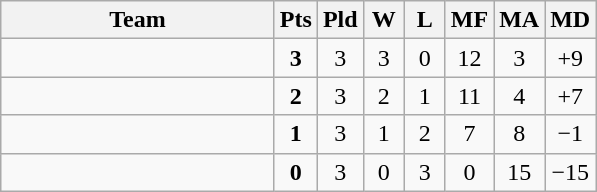<table class=wikitable style="text-align:center">
<tr>
<th width=175>Team</th>
<th width=20>Pts</th>
<th width=20>Pld</th>
<th width=20>W</th>
<th width=20>L</th>
<th width=20>MF</th>
<th width=20>MA</th>
<th width=20>MD</th>
</tr>
<tr>
<td align=left></td>
<td><strong>3</strong></td>
<td>3</td>
<td>3</td>
<td>0</td>
<td>12</td>
<td>3</td>
<td>+9</td>
</tr>
<tr>
<td align=left></td>
<td><strong>2</strong></td>
<td>3</td>
<td>2</td>
<td>1</td>
<td>11</td>
<td>4</td>
<td>+7</td>
</tr>
<tr>
<td align=left></td>
<td><strong>1</strong></td>
<td>3</td>
<td>1</td>
<td>2</td>
<td>7</td>
<td>8</td>
<td>−1</td>
</tr>
<tr>
<td align=left></td>
<td><strong>0</strong></td>
<td>3</td>
<td>0</td>
<td>3</td>
<td>0</td>
<td>15</td>
<td>−15</td>
</tr>
</table>
